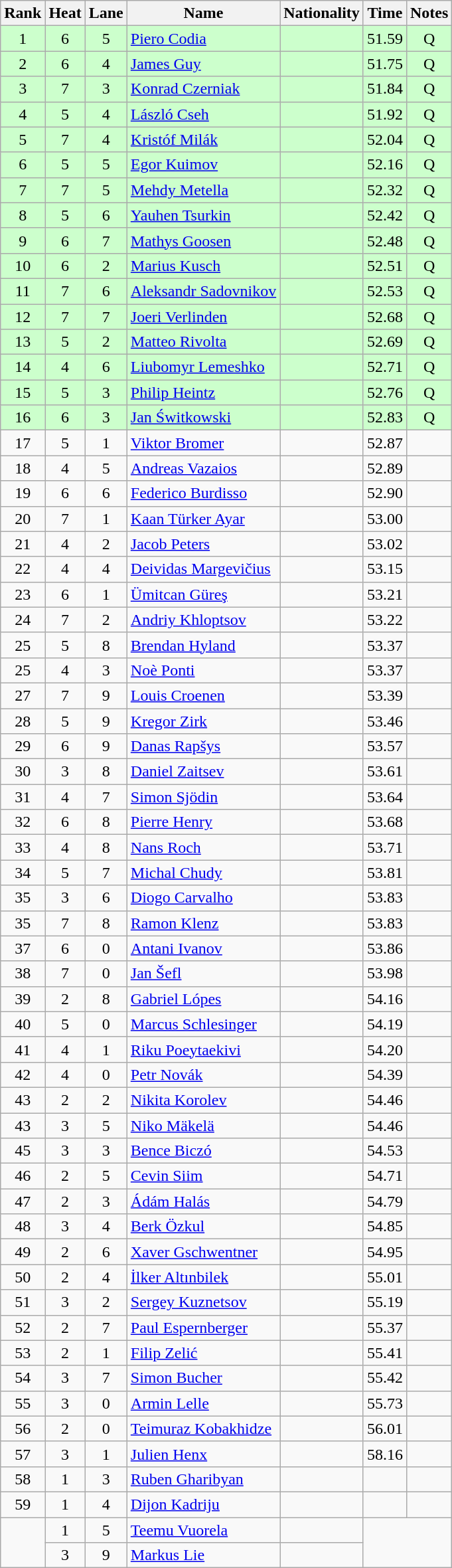<table class="wikitable sortable" style="text-align:center">
<tr>
<th>Rank</th>
<th>Heat</th>
<th>Lane</th>
<th>Name</th>
<th>Nationality</th>
<th>Time</th>
<th>Notes</th>
</tr>
<tr bgcolor=ccffcc>
<td>1</td>
<td>6</td>
<td>5</td>
<td align=left><a href='#'>Piero Codia</a></td>
<td align=left></td>
<td>51.59</td>
<td>Q</td>
</tr>
<tr bgcolor=ccffcc>
<td>2</td>
<td>6</td>
<td>4</td>
<td align=left><a href='#'>James Guy</a></td>
<td align=left></td>
<td>51.75</td>
<td>Q</td>
</tr>
<tr bgcolor=ccffcc>
<td>3</td>
<td>7</td>
<td>3</td>
<td align=left><a href='#'>Konrad Czerniak</a></td>
<td align=left></td>
<td>51.84</td>
<td>Q</td>
</tr>
<tr bgcolor=ccffcc>
<td>4</td>
<td>5</td>
<td>4</td>
<td align=left><a href='#'>László Cseh</a></td>
<td align=left></td>
<td>51.92</td>
<td>Q</td>
</tr>
<tr bgcolor=ccffcc>
<td>5</td>
<td>7</td>
<td>4</td>
<td align=left><a href='#'>Kristóf Milák</a></td>
<td align=left></td>
<td>52.04</td>
<td>Q</td>
</tr>
<tr bgcolor=ccffcc>
<td>6</td>
<td>5</td>
<td>5</td>
<td align=left><a href='#'>Egor Kuimov</a></td>
<td align=left></td>
<td>52.16</td>
<td>Q</td>
</tr>
<tr bgcolor=ccffcc>
<td>7</td>
<td>7</td>
<td>5</td>
<td align=left><a href='#'>Mehdy Metella</a></td>
<td align=left></td>
<td>52.32</td>
<td>Q</td>
</tr>
<tr bgcolor=ccffcc>
<td>8</td>
<td>5</td>
<td>6</td>
<td align=left><a href='#'>Yauhen Tsurkin</a></td>
<td align=left></td>
<td>52.42</td>
<td>Q</td>
</tr>
<tr bgcolor=ccffcc>
<td>9</td>
<td>6</td>
<td>7</td>
<td align=left><a href='#'>Mathys Goosen</a></td>
<td align=left></td>
<td>52.48</td>
<td>Q</td>
</tr>
<tr bgcolor=ccffcc>
<td>10</td>
<td>6</td>
<td>2</td>
<td align=left><a href='#'>Marius Kusch</a></td>
<td align=left></td>
<td>52.51</td>
<td>Q</td>
</tr>
<tr bgcolor=ccffcc>
<td>11</td>
<td>7</td>
<td>6</td>
<td align=left><a href='#'>Aleksandr Sadovnikov</a></td>
<td align=left></td>
<td>52.53</td>
<td>Q</td>
</tr>
<tr bgcolor=ccffcc>
<td>12</td>
<td>7</td>
<td>7</td>
<td align=left><a href='#'>Joeri Verlinden</a></td>
<td align=left></td>
<td>52.68</td>
<td>Q</td>
</tr>
<tr bgcolor=ccffcc>
<td>13</td>
<td>5</td>
<td>2</td>
<td align=left><a href='#'>Matteo Rivolta</a></td>
<td align=left></td>
<td>52.69</td>
<td>Q</td>
</tr>
<tr bgcolor=ccffcc>
<td>14</td>
<td>4</td>
<td>6</td>
<td align=left><a href='#'>Liubomyr Lemeshko</a></td>
<td align=left></td>
<td>52.71</td>
<td>Q</td>
</tr>
<tr bgcolor=ccffcc>
<td>15</td>
<td>5</td>
<td>3</td>
<td align=left><a href='#'>Philip Heintz</a></td>
<td align=left></td>
<td>52.76</td>
<td>Q</td>
</tr>
<tr bgcolor=ccffcc>
<td>16</td>
<td>6</td>
<td>3</td>
<td align=left><a href='#'>Jan Świtkowski</a></td>
<td align=left></td>
<td>52.83</td>
<td>Q</td>
</tr>
<tr>
<td>17</td>
<td>5</td>
<td>1</td>
<td align=left><a href='#'>Viktor Bromer</a></td>
<td align=left></td>
<td>52.87</td>
<td></td>
</tr>
<tr>
<td>18</td>
<td>4</td>
<td>5</td>
<td align=left><a href='#'>Andreas Vazaios</a></td>
<td align=left></td>
<td>52.89</td>
<td></td>
</tr>
<tr>
<td>19</td>
<td>6</td>
<td>6</td>
<td align=left><a href='#'>Federico Burdisso</a></td>
<td align=left></td>
<td>52.90</td>
<td></td>
</tr>
<tr>
<td>20</td>
<td>7</td>
<td>1</td>
<td align=left><a href='#'>Kaan Türker Ayar</a></td>
<td align=left></td>
<td>53.00</td>
<td></td>
</tr>
<tr>
<td>21</td>
<td>4</td>
<td>2</td>
<td align=left><a href='#'>Jacob Peters</a></td>
<td align=left></td>
<td>53.02</td>
<td></td>
</tr>
<tr>
<td>22</td>
<td>4</td>
<td>4</td>
<td align=left><a href='#'>Deividas Margevičius</a></td>
<td align=left></td>
<td>53.15</td>
<td></td>
</tr>
<tr>
<td>23</td>
<td>6</td>
<td>1</td>
<td align=left><a href='#'>Ümitcan Güreş</a></td>
<td align=left></td>
<td>53.21</td>
<td></td>
</tr>
<tr>
<td>24</td>
<td>7</td>
<td>2</td>
<td align=left><a href='#'>Andriy Khloptsov</a></td>
<td align=left></td>
<td>53.22</td>
<td></td>
</tr>
<tr>
<td>25</td>
<td>5</td>
<td>8</td>
<td align=left><a href='#'>Brendan Hyland</a></td>
<td align=left></td>
<td>53.37</td>
<td></td>
</tr>
<tr>
<td>25</td>
<td>4</td>
<td>3</td>
<td align=left><a href='#'>Noè Ponti</a></td>
<td align=left></td>
<td>53.37</td>
<td></td>
</tr>
<tr>
<td>27</td>
<td>7</td>
<td>9</td>
<td align=left><a href='#'>Louis Croenen</a></td>
<td align=left></td>
<td>53.39</td>
<td></td>
</tr>
<tr>
<td>28</td>
<td>5</td>
<td>9</td>
<td align=left><a href='#'>Kregor Zirk</a></td>
<td align=left></td>
<td>53.46</td>
<td></td>
</tr>
<tr>
<td>29</td>
<td>6</td>
<td>9</td>
<td align=left><a href='#'>Danas Rapšys</a></td>
<td align=left></td>
<td>53.57</td>
<td></td>
</tr>
<tr>
<td>30</td>
<td>3</td>
<td>8</td>
<td align=left><a href='#'>Daniel Zaitsev</a></td>
<td align=left></td>
<td>53.61</td>
<td></td>
</tr>
<tr>
<td>31</td>
<td>4</td>
<td>7</td>
<td align=left><a href='#'>Simon Sjödin</a></td>
<td align=left></td>
<td>53.64</td>
<td></td>
</tr>
<tr>
<td>32</td>
<td>6</td>
<td>8</td>
<td align=left><a href='#'>Pierre Henry</a></td>
<td align=left></td>
<td>53.68</td>
<td></td>
</tr>
<tr>
<td>33</td>
<td>4</td>
<td>8</td>
<td align=left><a href='#'>Nans Roch</a></td>
<td align=left></td>
<td>53.71</td>
<td></td>
</tr>
<tr>
<td>34</td>
<td>5</td>
<td>7</td>
<td align=left><a href='#'>Michal Chudy</a></td>
<td align=left></td>
<td>53.81</td>
<td></td>
</tr>
<tr>
<td>35</td>
<td>3</td>
<td>6</td>
<td align=left><a href='#'>Diogo Carvalho</a></td>
<td align=left></td>
<td>53.83</td>
<td></td>
</tr>
<tr>
<td>35</td>
<td>7</td>
<td>8</td>
<td align=left><a href='#'>Ramon Klenz</a></td>
<td align=left></td>
<td>53.83</td>
<td></td>
</tr>
<tr>
<td>37</td>
<td>6</td>
<td>0</td>
<td align=left><a href='#'>Antani Ivanov</a></td>
<td align=left></td>
<td>53.86</td>
<td></td>
</tr>
<tr>
<td>38</td>
<td>7</td>
<td>0</td>
<td align=left><a href='#'>Jan Šefl</a></td>
<td align=left></td>
<td>53.98</td>
<td></td>
</tr>
<tr>
<td>39</td>
<td>2</td>
<td>8</td>
<td align=left><a href='#'>Gabriel Lópes</a></td>
<td align=left></td>
<td>54.16</td>
<td></td>
</tr>
<tr>
<td>40</td>
<td>5</td>
<td>0</td>
<td align=left><a href='#'>Marcus Schlesinger</a></td>
<td align=left></td>
<td>54.19</td>
<td></td>
</tr>
<tr>
<td>41</td>
<td>4</td>
<td>1</td>
<td align=left><a href='#'>Riku Poeytaekivi</a></td>
<td align=left></td>
<td>54.20</td>
<td></td>
</tr>
<tr>
<td>42</td>
<td>4</td>
<td>0</td>
<td align=left><a href='#'>Petr Novák</a></td>
<td align=left></td>
<td>54.39</td>
<td></td>
</tr>
<tr>
<td>43</td>
<td>2</td>
<td>2</td>
<td align=left><a href='#'>Nikita Korolev</a></td>
<td align=left></td>
<td>54.46</td>
<td></td>
</tr>
<tr>
<td>43</td>
<td>3</td>
<td>5</td>
<td align=left><a href='#'>Niko Mäkelä</a></td>
<td align=left></td>
<td>54.46</td>
<td></td>
</tr>
<tr>
<td>45</td>
<td>3</td>
<td>3</td>
<td align=left><a href='#'>Bence Biczó</a></td>
<td align=left></td>
<td>54.53</td>
<td></td>
</tr>
<tr>
<td>46</td>
<td>2</td>
<td>5</td>
<td align=left><a href='#'>Cevin Siim</a></td>
<td align=left></td>
<td>54.71</td>
<td></td>
</tr>
<tr>
<td>47</td>
<td>2</td>
<td>3</td>
<td align=left><a href='#'>Ádám Halás</a></td>
<td align=left></td>
<td>54.79</td>
<td></td>
</tr>
<tr>
<td>48</td>
<td>3</td>
<td>4</td>
<td align=left><a href='#'>Berk Özkul</a></td>
<td align=left></td>
<td>54.85</td>
<td></td>
</tr>
<tr>
<td>49</td>
<td>2</td>
<td>6</td>
<td align=left><a href='#'>Xaver Gschwentner</a></td>
<td align=left></td>
<td>54.95</td>
<td></td>
</tr>
<tr>
<td>50</td>
<td>2</td>
<td>4</td>
<td align=left><a href='#'>İlker Altınbilek</a></td>
<td align=left></td>
<td>55.01</td>
<td></td>
</tr>
<tr>
<td>51</td>
<td>3</td>
<td>2</td>
<td align=left><a href='#'>Sergey Kuznetsov</a></td>
<td align=left></td>
<td>55.19</td>
<td></td>
</tr>
<tr>
<td>52</td>
<td>2</td>
<td>7</td>
<td align=left><a href='#'>Paul Espernberger</a></td>
<td align=left></td>
<td>55.37</td>
<td></td>
</tr>
<tr>
<td>53</td>
<td>2</td>
<td>1</td>
<td align=left><a href='#'>Filip Zelić</a></td>
<td align=left></td>
<td>55.41</td>
<td></td>
</tr>
<tr>
<td>54</td>
<td>3</td>
<td>7</td>
<td align=left><a href='#'>Simon Bucher</a></td>
<td align=left></td>
<td>55.42</td>
<td></td>
</tr>
<tr>
<td>55</td>
<td>3</td>
<td>0</td>
<td align=left><a href='#'>Armin Lelle</a></td>
<td align=left></td>
<td>55.73</td>
<td></td>
</tr>
<tr>
<td>56</td>
<td>2</td>
<td>0</td>
<td align=left><a href='#'>Teimuraz Kobakhidze</a></td>
<td align=left></td>
<td>56.01</td>
<td></td>
</tr>
<tr>
<td>57</td>
<td>3</td>
<td>1</td>
<td align=left><a href='#'>Julien Henx</a></td>
<td align=left></td>
<td>58.16</td>
<td></td>
</tr>
<tr>
<td>58</td>
<td>1</td>
<td>3</td>
<td align=left><a href='#'>Ruben Gharibyan</a></td>
<td align=left></td>
<td></td>
<td></td>
</tr>
<tr>
<td>59</td>
<td>1</td>
<td>4</td>
<td align=left><a href='#'>Dijon Kadriju</a></td>
<td align=left></td>
<td></td>
<td></td>
</tr>
<tr>
<td rowspan=2></td>
<td>1</td>
<td>5</td>
<td align=left><a href='#'>Teemu Vuorela</a></td>
<td align=left></td>
<td colspan=2 rowspan=2></td>
</tr>
<tr>
<td>3</td>
<td>9</td>
<td align=left><a href='#'>Markus Lie</a></td>
<td align=left></td>
</tr>
</table>
